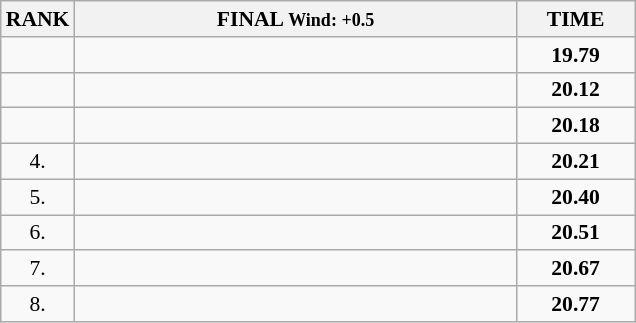<table class="wikitable" style="border-collapse: collapse; font-size: 90%;">
<tr>
<th>RANK</th>
<th style="width: 20em">FINAL <small>Wind: +0.5</small></th>
<th style="width: 5em">TIME</th>
</tr>
<tr>
<td align="center"></td>
<td></td>
<td align="center"><strong>19.79</strong> </td>
</tr>
<tr>
<td align="center"></td>
<td></td>
<td align="center"><strong>20.12</strong></td>
</tr>
<tr>
<td align="center"></td>
<td></td>
<td align="center"><strong>20.18</strong></td>
</tr>
<tr>
<td align="center">4.</td>
<td></td>
<td align="center"><strong>20.21</strong></td>
</tr>
<tr>
<td align="center">5.</td>
<td></td>
<td align="center"><strong>20.40</strong></td>
</tr>
<tr>
<td align="center">6.</td>
<td></td>
<td align="center"><strong>20.51</strong></td>
</tr>
<tr>
<td align="center">7.</td>
<td></td>
<td align="center"><strong>20.67</strong></td>
</tr>
<tr>
<td align="center">8.</td>
<td></td>
<td align="center"><strong>20.77</strong></td>
</tr>
</table>
